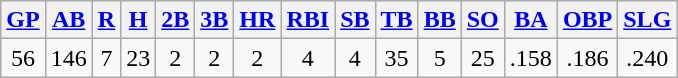<table class="wikitable">
<tr>
<th><a href='#'>GP</a></th>
<th><a href='#'>AB</a></th>
<th><a href='#'>R</a></th>
<th><a href='#'>H</a></th>
<th><a href='#'>2B</a></th>
<th><a href='#'>3B</a></th>
<th><a href='#'>HR</a></th>
<th><a href='#'>RBI</a></th>
<th><a href='#'>SB</a></th>
<th><a href='#'>TB</a></th>
<th><a href='#'>BB</a></th>
<th><a href='#'>SO</a></th>
<th><a href='#'>BA</a></th>
<th><a href='#'>OBP</a></th>
<th><a href='#'>SLG</a></th>
</tr>
<tr align=center>
<td>56</td>
<td>146</td>
<td>7</td>
<td>23</td>
<td>2</td>
<td>2</td>
<td>2</td>
<td>4</td>
<td>4</td>
<td>35</td>
<td>5</td>
<td>25</td>
<td>.158</td>
<td>.186</td>
<td>.240</td>
</tr>
</table>
